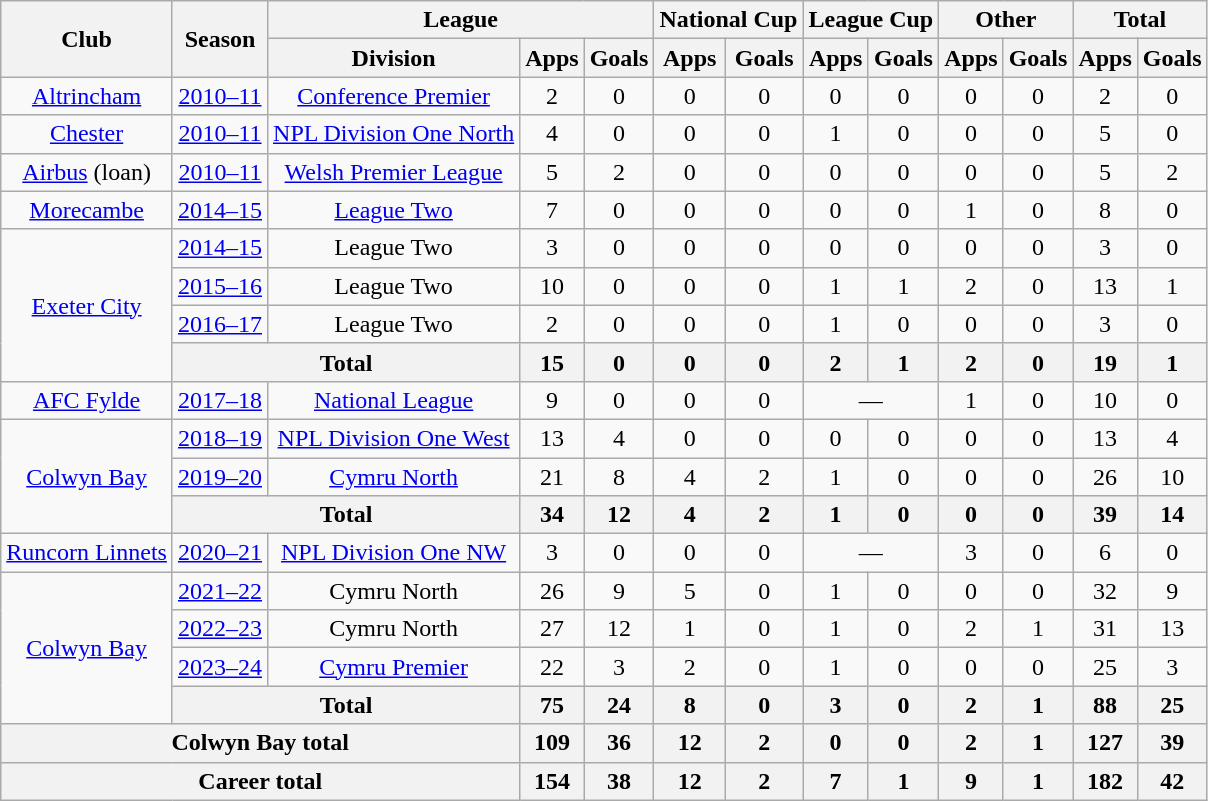<table class="wikitable" style="text-align: center">
<tr>
<th rowspan="2">Club</th>
<th rowspan="2">Season</th>
<th colspan="3">League</th>
<th colspan="2">National Cup</th>
<th colspan="2">League Cup</th>
<th colspan="2">Other</th>
<th colspan="2">Total</th>
</tr>
<tr>
<th>Division</th>
<th>Apps</th>
<th>Goals</th>
<th>Apps</th>
<th>Goals</th>
<th>Apps</th>
<th>Goals</th>
<th>Apps</th>
<th>Goals</th>
<th>Apps</th>
<th>Goals</th>
</tr>
<tr>
<td><a href='#'>Altrincham</a></td>
<td><a href='#'>2010–11</a></td>
<td><a href='#'>Conference Premier</a></td>
<td>2</td>
<td>0</td>
<td>0</td>
<td>0</td>
<td>0</td>
<td>0</td>
<td>0</td>
<td>0</td>
<td>2</td>
<td>0</td>
</tr>
<tr>
<td><a href='#'>Chester</a></td>
<td><a href='#'>2010–11</a></td>
<td><a href='#'>NPL Division One North</a></td>
<td>4</td>
<td>0</td>
<td>0</td>
<td>0</td>
<td>1</td>
<td>0</td>
<td>0</td>
<td>0</td>
<td>5</td>
<td>0</td>
</tr>
<tr>
<td><a href='#'>Airbus</a> (loan)</td>
<td><a href='#'>2010–11</a></td>
<td><a href='#'>Welsh Premier League</a></td>
<td>5</td>
<td>2</td>
<td>0</td>
<td>0</td>
<td>0</td>
<td>0</td>
<td>0</td>
<td>0</td>
<td>5</td>
<td>2</td>
</tr>
<tr>
<td><a href='#'>Morecambe</a></td>
<td><a href='#'>2014–15</a></td>
<td><a href='#'>League Two</a></td>
<td>7</td>
<td>0</td>
<td>0</td>
<td>0</td>
<td>0</td>
<td>0</td>
<td>1</td>
<td>0</td>
<td>8</td>
<td>0</td>
</tr>
<tr>
<td rowspan="4"><a href='#'>Exeter City</a></td>
<td><a href='#'>2014–15</a></td>
<td>League Two</td>
<td>3</td>
<td>0</td>
<td>0</td>
<td>0</td>
<td>0</td>
<td>0</td>
<td>0</td>
<td>0</td>
<td>3</td>
<td>0</td>
</tr>
<tr>
<td><a href='#'>2015–16</a></td>
<td>League Two</td>
<td>10</td>
<td>0</td>
<td>0</td>
<td>0</td>
<td>1</td>
<td>1</td>
<td>2</td>
<td>0</td>
<td>13</td>
<td>1</td>
</tr>
<tr>
<td><a href='#'>2016–17</a></td>
<td>League Two</td>
<td>2</td>
<td>0</td>
<td>0</td>
<td>0</td>
<td>1</td>
<td>0</td>
<td>0</td>
<td>0</td>
<td>3</td>
<td>0</td>
</tr>
<tr>
<th colspan="2">Total</th>
<th>15</th>
<th>0</th>
<th>0</th>
<th>0</th>
<th>2</th>
<th>1</th>
<th>2</th>
<th>0</th>
<th>19</th>
<th>1</th>
</tr>
<tr>
<td><a href='#'>AFC Fylde</a></td>
<td><a href='#'>2017–18</a></td>
<td><a href='#'>National League</a></td>
<td>9</td>
<td>0</td>
<td>0</td>
<td>0</td>
<td colspan="2">—</td>
<td>1</td>
<td>0</td>
<td>10</td>
<td>0</td>
</tr>
<tr>
<td rowspan="3"><a href='#'>Colwyn Bay</a></td>
<td><a href='#'>2018–19</a></td>
<td><a href='#'>NPL Division One West</a></td>
<td>13</td>
<td>4</td>
<td>0</td>
<td>0</td>
<td>0</td>
<td>0</td>
<td>0</td>
<td>0</td>
<td>13</td>
<td>4</td>
</tr>
<tr>
<td><a href='#'>2019–20</a></td>
<td><a href='#'>Cymru North</a></td>
<td>21</td>
<td>8</td>
<td>4</td>
<td>2</td>
<td>1</td>
<td>0</td>
<td>0</td>
<td>0</td>
<td>26</td>
<td>10</td>
</tr>
<tr>
<th colspan="2">Total</th>
<th>34</th>
<th>12</th>
<th>4</th>
<th>2</th>
<th>1</th>
<th>0</th>
<th>0</th>
<th>0</th>
<th>39</th>
<th>14</th>
</tr>
<tr>
<td><a href='#'>Runcorn Linnets</a></td>
<td><a href='#'>2020–21</a></td>
<td><a href='#'>NPL Division One NW</a></td>
<td>3</td>
<td>0</td>
<td>0</td>
<td>0</td>
<td colspan="2">—</td>
<td>3</td>
<td>0</td>
<td>6</td>
<td>0</td>
</tr>
<tr>
<td rowspan="4"><a href='#'>Colwyn Bay</a></td>
<td><a href='#'>2021–22</a></td>
<td>Cymru North</td>
<td>26</td>
<td>9</td>
<td>5</td>
<td>0</td>
<td>1</td>
<td>0</td>
<td>0</td>
<td>0</td>
<td>32</td>
<td>9</td>
</tr>
<tr>
<td><a href='#'>2022–23</a></td>
<td>Cymru North</td>
<td>27</td>
<td>12</td>
<td>1</td>
<td>0</td>
<td>1</td>
<td>0</td>
<td>2</td>
<td>1</td>
<td>31</td>
<td>13</td>
</tr>
<tr>
<td><a href='#'>2023–24</a></td>
<td><a href='#'>Cymru Premier</a></td>
<td>22</td>
<td>3</td>
<td>2</td>
<td>0</td>
<td>1</td>
<td>0</td>
<td>0</td>
<td>0</td>
<td>25</td>
<td>3</td>
</tr>
<tr>
<th colspan="2">Total</th>
<th>75</th>
<th>24</th>
<th>8</th>
<th>0</th>
<th>3</th>
<th>0</th>
<th>2</th>
<th>1</th>
<th>88</th>
<th>25</th>
</tr>
<tr>
<th colspan="3">Colwyn Bay total</th>
<th>109</th>
<th>36</th>
<th>12</th>
<th>2</th>
<th>0</th>
<th>0</th>
<th>2</th>
<th>1</th>
<th>127</th>
<th>39</th>
</tr>
<tr>
<th colspan="3">Career total</th>
<th>154</th>
<th>38</th>
<th>12</th>
<th>2</th>
<th>7</th>
<th>1</th>
<th>9</th>
<th>1</th>
<th>182</th>
<th>42</th>
</tr>
</table>
